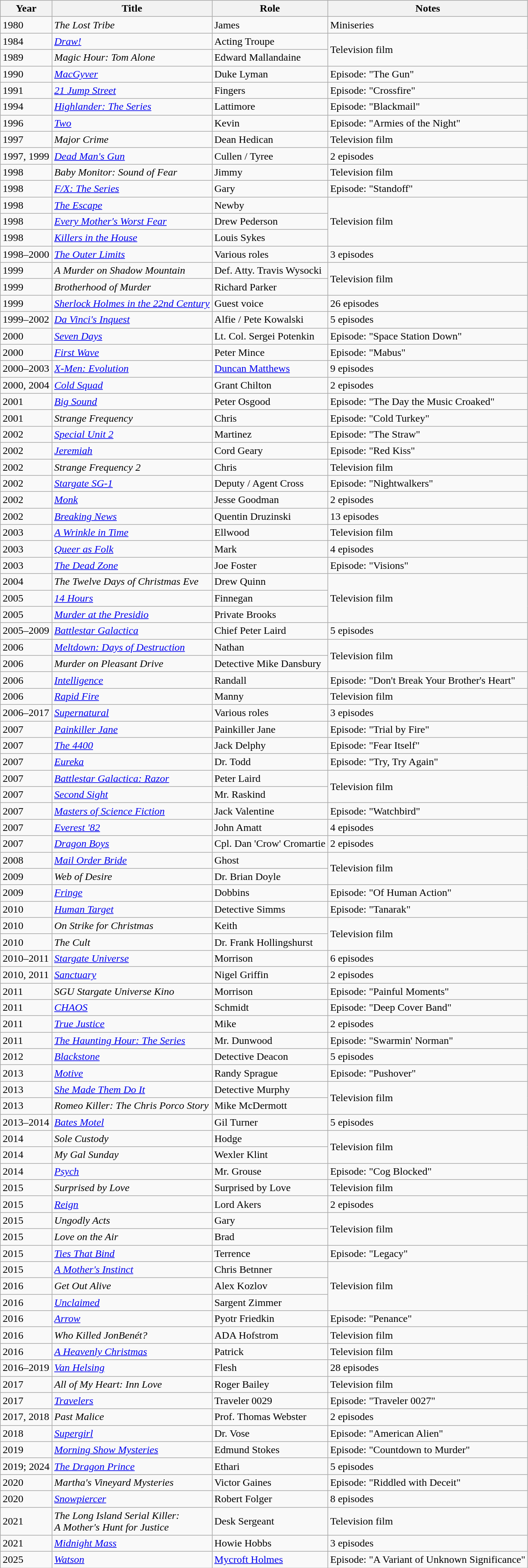<table class="wikitable sortable">
<tr>
<th>Year</th>
<th>Title</th>
<th>Role</th>
<th>Notes</th>
</tr>
<tr>
<td>1980</td>
<td data-sort-value="Lost Tribe, The"><em>The Lost Tribe</em></td>
<td>James</td>
<td>Miniseries</td>
</tr>
<tr>
<td>1984</td>
<td><em><a href='#'>Draw!</a></em></td>
<td>Acting Troupe</td>
<td rowspan="2">Television film</td>
</tr>
<tr>
<td>1989</td>
<td><em>Magic Hour: Tom Alone</em></td>
<td>Edward Mallandaine</td>
</tr>
<tr>
<td>1990</td>
<td><a href='#'><em>MacGyver</em></a></td>
<td>Duke Lyman</td>
<td>Episode: "The Gun"</td>
</tr>
<tr>
<td>1991</td>
<td><em><a href='#'>21 Jump Street</a></em></td>
<td>Fingers</td>
<td>Episode: "Crossfire"</td>
</tr>
<tr>
<td>1994</td>
<td><em><a href='#'>Highlander: The Series</a></em></td>
<td>Lattimore</td>
<td>Episode: "Blackmail"</td>
</tr>
<tr>
<td>1996</td>
<td><a href='#'><em>Two</em></a></td>
<td>Kevin</td>
<td>Episode: "Armies of the Night"</td>
</tr>
<tr>
<td>1997</td>
<td><em>Major Crime</em></td>
<td>Dean Hedican</td>
<td>Television film</td>
</tr>
<tr>
<td>1997, 1999</td>
<td><em><a href='#'>Dead Man's Gun</a></em></td>
<td>Cullen / Tyree</td>
<td>2 episodes</td>
</tr>
<tr>
<td>1998</td>
<td><em>Baby Monitor: Sound of Fear</em></td>
<td>Jimmy</td>
<td>Television film</td>
</tr>
<tr>
<td>1998</td>
<td><em><a href='#'>F/X: The Series</a></em></td>
<td>Gary</td>
<td>Episode: "Standoff"</td>
</tr>
<tr>
<td>1998</td>
<td data-sort-value="Escape, The"><a href='#'><em>The Escape</em></a></td>
<td>Newby</td>
<td rowspan="3">Television film</td>
</tr>
<tr>
<td>1998</td>
<td><em><a href='#'>Every Mother's Worst Fear</a></em></td>
<td>Drew Pederson</td>
</tr>
<tr>
<td>1998</td>
<td><em><a href='#'>Killers in the House</a></em></td>
<td>Louis Sykes</td>
</tr>
<tr>
<td>1998–2000</td>
<td data-sort-value="Outer Limits, The"><a href='#'><em>The Outer Limits</em></a></td>
<td>Various roles</td>
<td>3 episodes</td>
</tr>
<tr>
<td>1999</td>
<td data-sort-value="Murder on Shadow Mountain, A"><em>A Murder on Shadow Mountain</em></td>
<td>Def. Atty. Travis Wysocki</td>
<td rowspan="2">Television film</td>
</tr>
<tr>
<td>1999</td>
<td><em>Brotherhood of Murder</em></td>
<td>Richard Parker</td>
</tr>
<tr>
<td>1999</td>
<td><em><a href='#'>Sherlock Holmes in the 22nd Century</a></em></td>
<td>Guest voice</td>
<td>26 episodes</td>
</tr>
<tr>
<td>1999–2002</td>
<td><em><a href='#'>Da Vinci's Inquest</a></em></td>
<td>Alfie / Pete Kowalski</td>
<td>5 episodes</td>
</tr>
<tr>
<td>2000</td>
<td><a href='#'><em>Seven Days</em></a></td>
<td>Lt. Col. Sergei Potenkin</td>
<td>Episode: "Space Station Down"</td>
</tr>
<tr>
<td>2000</td>
<td><a href='#'><em>First Wave</em></a></td>
<td>Peter Mince</td>
<td>Episode: "Mabus"</td>
</tr>
<tr>
<td>2000–2003</td>
<td><em><a href='#'>X-Men: Evolution</a></em></td>
<td><a href='#'>Duncan Matthews</a></td>
<td>9 episodes</td>
</tr>
<tr>
<td>2000, 2004</td>
<td><em><a href='#'>Cold Squad</a></em></td>
<td>Grant Chilton</td>
<td>2 episodes</td>
</tr>
<tr>
<td>2001</td>
<td><em><a href='#'>Big Sound</a></em></td>
<td>Peter Osgood</td>
<td>Episode: "The Day the Music Croaked"</td>
</tr>
<tr>
<td>2001</td>
<td><em>Strange Frequency</em></td>
<td>Chris</td>
<td>Episode: "Cold Turkey"</td>
</tr>
<tr>
<td>2002</td>
<td><em><a href='#'>Special Unit 2</a></em></td>
<td>Martinez</td>
<td>Episode: "The Straw"</td>
</tr>
<tr>
<td>2002</td>
<td><a href='#'><em>Jeremiah</em></a></td>
<td>Cord Geary</td>
<td>Episode: "Red Kiss"</td>
</tr>
<tr>
<td>2002</td>
<td><em>Strange Frequency 2</em></td>
<td>Chris</td>
<td>Television film</td>
</tr>
<tr>
<td>2002</td>
<td><em><a href='#'>Stargate SG-1</a></em></td>
<td>Deputy / Agent Cross</td>
<td>Episode: "Nightwalkers"</td>
</tr>
<tr>
<td>2002</td>
<td><a href='#'><em>Monk</em></a></td>
<td>Jesse Goodman</td>
<td>2 episodes</td>
</tr>
<tr>
<td>2002</td>
<td><a href='#'><em>Breaking News</em></a></td>
<td>Quentin Druzinski</td>
<td>13 episodes</td>
</tr>
<tr>
<td>2003</td>
<td data-sort-value="Wrinkle in Time, A"><a href='#'><em>A Wrinkle in Time</em></a></td>
<td>Ellwood</td>
<td>Television film</td>
</tr>
<tr>
<td>2003</td>
<td><a href='#'><em>Queer as Folk</em></a></td>
<td>Mark</td>
<td>4 episodes</td>
</tr>
<tr>
<td>2003</td>
<td data-sort-value="Dead Zone, The"><a href='#'><em>The Dead Zone</em></a></td>
<td>Joe Foster</td>
<td>Episode: "Visions"</td>
</tr>
<tr>
<td>2004</td>
<td data-sort-value="Twelve Days of Christmas Eve, The"><em>The Twelve Days of Christmas Eve</em></td>
<td>Drew Quinn</td>
<td rowspan="3">Television film</td>
</tr>
<tr>
<td>2005</td>
<td><a href='#'><em>14 Hours</em></a></td>
<td>Finnegan</td>
</tr>
<tr>
<td>2005</td>
<td><em><a href='#'>Murder at the Presidio</a></em></td>
<td>Private Brooks</td>
</tr>
<tr>
<td>2005–2009</td>
<td><a href='#'><em>Battlestar Galactica</em></a></td>
<td>Chief Peter Laird</td>
<td>5 episodes</td>
</tr>
<tr>
<td>2006</td>
<td><em><a href='#'>Meltdown: Days of Destruction</a></em></td>
<td>Nathan</td>
<td rowspan="2">Television film</td>
</tr>
<tr>
<td>2006</td>
<td><em>Murder on Pleasant Drive</em></td>
<td>Detective Mike Dansbury</td>
</tr>
<tr>
<td>2006</td>
<td><a href='#'><em>Intelligence</em></a></td>
<td>Randall</td>
<td>Episode: "Don't Break Your Brother's Heart"</td>
</tr>
<tr>
<td>2006</td>
<td><a href='#'><em>Rapid Fire</em></a></td>
<td>Manny</td>
<td>Television film</td>
</tr>
<tr>
<td>2006–2017</td>
<td><a href='#'><em>Supernatural</em></a></td>
<td>Various roles</td>
<td>3 episodes</td>
</tr>
<tr>
<td>2007</td>
<td><a href='#'><em>Painkiller Jane</em></a></td>
<td>Painkiller Jane</td>
<td>Episode: "Trial by Fire"</td>
</tr>
<tr>
<td>2007</td>
<td data-sort-value="4400, The"><em><a href='#'>The 4400</a></em></td>
<td>Jack Delphy</td>
<td>Episode: "Fear Itself"</td>
</tr>
<tr>
<td>2007</td>
<td><a href='#'><em>Eureka</em></a></td>
<td>Dr. Todd</td>
<td>Episode: "Try, Try Again"</td>
</tr>
<tr>
<td>2007</td>
<td><em><a href='#'>Battlestar Galactica: Razor</a></em></td>
<td>Peter Laird</td>
<td rowspan="2">Television film</td>
</tr>
<tr>
<td>2007</td>
<td><a href='#'><em>Second Sight</em></a></td>
<td>Mr. Raskind</td>
</tr>
<tr>
<td>2007</td>
<td><em><a href='#'>Masters of Science Fiction</a></em></td>
<td>Jack Valentine</td>
<td>Episode: "Watchbird"</td>
</tr>
<tr>
<td>2007</td>
<td><em><a href='#'>Everest '82</a></em></td>
<td>John Amatt</td>
<td>4 episodes</td>
</tr>
<tr>
<td>2007</td>
<td><em><a href='#'>Dragon Boys</a></em></td>
<td>Cpl. Dan 'Crow' Cromartie</td>
<td>2 episodes</td>
</tr>
<tr>
<td>2008</td>
<td><a href='#'><em>Mail Order Bride</em></a></td>
<td>Ghost</td>
<td rowspan="2">Television film</td>
</tr>
<tr>
<td>2009</td>
<td><em>Web of Desire</em></td>
<td>Dr. Brian Doyle</td>
</tr>
<tr>
<td>2009</td>
<td><a href='#'><em>Fringe</em></a></td>
<td>Dobbins</td>
<td>Episode: "Of Human Action"</td>
</tr>
<tr>
<td>2010</td>
<td><a href='#'><em>Human Target</em></a></td>
<td>Detective Simms</td>
<td>Episode: "Tanarak"</td>
</tr>
<tr>
<td>2010</td>
<td><em>On Strike for Christmas</em></td>
<td>Keith</td>
<td rowspan="2">Television film</td>
</tr>
<tr>
<td>2010</td>
<td data-sort-value="Cult, The"><em>The Cult</em></td>
<td>Dr. Frank Hollingshurst</td>
</tr>
<tr>
<td>2010–2011</td>
<td><em><a href='#'>Stargate Universe</a></em></td>
<td>Morrison</td>
<td>6 episodes</td>
</tr>
<tr>
<td>2010, 2011</td>
<td><a href='#'><em>Sanctuary</em></a></td>
<td>Nigel Griffin</td>
<td>2 episodes</td>
</tr>
<tr>
<td>2011</td>
<td><em>SGU Stargate Universe Kino</em></td>
<td>Morrison</td>
<td>Episode: "Painful Moments"</td>
</tr>
<tr>
<td>2011</td>
<td><a href='#'><em>CHAOS</em></a></td>
<td>Schmidt</td>
<td>Episode: "Deep Cover Band"</td>
</tr>
<tr>
<td>2011</td>
<td><em><a href='#'>True Justice</a></em></td>
<td>Mike</td>
<td>2 episodes</td>
</tr>
<tr>
<td>2011</td>
<td data-sort-value="Haunting Hour: The Series, The"><em><a href='#'>The Haunting Hour: The Series</a></em></td>
<td>Mr. Dunwood</td>
<td>Episode: "Swarmin' Norman"</td>
</tr>
<tr>
<td>2012</td>
<td><a href='#'><em>Blackstone</em></a></td>
<td>Detective Deacon</td>
<td>5 episodes</td>
</tr>
<tr>
<td>2013</td>
<td><a href='#'><em>Motive</em></a></td>
<td>Randy Sprague</td>
<td>Episode: "Pushover"</td>
</tr>
<tr>
<td>2013</td>
<td><em><a href='#'>She Made Them Do It</a></em></td>
<td>Detective Murphy</td>
<td rowspan="2">Television film</td>
</tr>
<tr>
<td>2013</td>
<td><em>Romeo Killer: The Chris Porco Story</em></td>
<td>Mike McDermott</td>
</tr>
<tr>
<td>2013–2014</td>
<td><a href='#'><em>Bates Motel</em></a></td>
<td>Gil Turner</td>
<td>5 episodes</td>
</tr>
<tr>
<td>2014</td>
<td><em>Sole Custody</em></td>
<td>Hodge</td>
<td rowspan="2">Television film</td>
</tr>
<tr>
<td>2014</td>
<td><em>My Gal Sunday</em></td>
<td>Wexler Klint</td>
</tr>
<tr>
<td>2014</td>
<td><em><a href='#'>Psych</a></em></td>
<td>Mr. Grouse</td>
<td>Episode: "Cog Blocked"</td>
</tr>
<tr>
<td>2015</td>
<td><em>Surprised by Love</em></td>
<td>Surprised by Love</td>
<td>Television film</td>
</tr>
<tr>
<td>2015</td>
<td><a href='#'><em>Reign</em></a></td>
<td>Lord Akers</td>
<td>2 episodes</td>
</tr>
<tr>
<td>2015</td>
<td><em>Ungodly Acts</em></td>
<td>Gary</td>
<td rowspan="2">Television film</td>
</tr>
<tr>
<td>2015</td>
<td><em>Love on the Air</em></td>
<td>Brad</td>
</tr>
<tr>
<td>2015</td>
<td><a href='#'><em>Ties That Bind</em></a></td>
<td>Terrence</td>
<td>Episode: "Legacy"</td>
</tr>
<tr>
<td>2015</td>
<td data-sort-value="Mother's Instinct, A"><em><a href='#'>A Mother's Instinct</a></em></td>
<td>Chris Betnner</td>
<td rowspan="3">Television film</td>
</tr>
<tr>
<td>2016</td>
<td><em>Get Out Alive</em></td>
<td>Alex Kozlov</td>
</tr>
<tr>
<td>2016</td>
<td><a href='#'><em>Unclaimed</em></a></td>
<td>Sargent Zimmer</td>
</tr>
<tr>
<td>2016</td>
<td><a href='#'><em>Arrow</em></a></td>
<td>Pyotr Friedkin</td>
<td>Episode: "Penance"</td>
</tr>
<tr>
<td>2016</td>
<td><em>Who Killed JonBenét?</em></td>
<td>ADA Hofstrom</td>
<td>Television film</td>
</tr>
<tr>
<td>2016</td>
<td data-sort-value="Heavenly Christmas, A"><em><a href='#'>A Heavenly Christmas</a></em></td>
<td>Patrick</td>
<td>Television film</td>
</tr>
<tr>
<td>2016–2019</td>
<td><a href='#'><em>Van Helsing</em></a></td>
<td>Flesh</td>
<td>28 episodes</td>
</tr>
<tr>
<td>2017</td>
<td><em>All of My Heart: Inn Love</em></td>
<td>Roger Bailey</td>
<td>Television film</td>
</tr>
<tr>
<td>2017</td>
<td><a href='#'><em>Travelers</em></a></td>
<td>Traveler 0029</td>
<td>Episode: "Traveler 0027"</td>
</tr>
<tr>
<td>2017, 2018</td>
<td><em>Past Malice</em></td>
<td>Prof. Thomas Webster</td>
<td>2 episodes</td>
</tr>
<tr>
<td>2018</td>
<td><a href='#'><em>Supergirl</em></a></td>
<td>Dr. Vose</td>
<td>Episode: "American Alien"</td>
</tr>
<tr>
<td>2019</td>
<td><em><a href='#'>Morning Show Mysteries</a></em></td>
<td>Edmund Stokes</td>
<td>Episode: "Countdown to Murder"</td>
</tr>
<tr>
<td>2019; 2024</td>
<td data-sort-value="Dragon Prince, The"><em><a href='#'>The Dragon Prince</a></em></td>
<td>Ethari</td>
<td>5 episodes</td>
</tr>
<tr>
<td>2020</td>
<td><em>Martha's Vineyard Mysteries</em></td>
<td>Victor Gaines</td>
<td>Episode: "Riddled with Deceit"</td>
</tr>
<tr>
<td>2020</td>
<td><a href='#'><em>Snowpiercer</em></a></td>
<td>Robert Folger</td>
<td>8 episodes</td>
</tr>
<tr>
<td>2021</td>
<td data-sort-value="Long Island Serial Killer: A Mother's Hunt for Justice, The"><em>The Long Island Serial Killer:</em><br><em>A Mother's Hunt for Justice</em></td>
<td>Desk Sergeant</td>
<td>Television film</td>
</tr>
<tr>
<td>2021</td>
<td><a href='#'><em>Midnight Mass</em></a></td>
<td>Howie Hobbs</td>
<td>3 episodes</td>
</tr>
<tr>
<td>2025</td>
<td><em><a href='#'>Watson</a></em></td>
<td><a href='#'>Mycroft Holmes</a></td>
<td>Episode: "A Variant of Unknown Significance"</td>
</tr>
</table>
